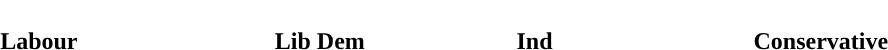<table style="width:60%; text-align:center;">
<tr style="color:white;">
<td style="background:"><strong>12</strong></td>
<td style="background:"><strong>5</strong></td>
<td style="background:"><strong>14</strong></td>
<td style="background:"><strong>20</strong></td>
</tr>
<tr>
<td><span><strong>Labour</strong></span></td>
<td><span><strong>Lib Dem</strong></span></td>
<td><span><strong>Ind</strong></span></td>
<td><span><strong>Conservative</strong></span></td>
</tr>
</table>
